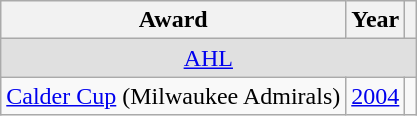<table class="wikitable">
<tr>
<th>Award</th>
<th>Year</th>
<th></th>
</tr>
<tr ALIGN="center" bgcolor="#e0e0e0">
<td colspan="3"><a href='#'>AHL</a></td>
</tr>
<tr>
<td><a href='#'>Calder Cup</a> (Milwaukee Admirals)</td>
<td><a href='#'>2004</a></td>
<td></td>
</tr>
</table>
